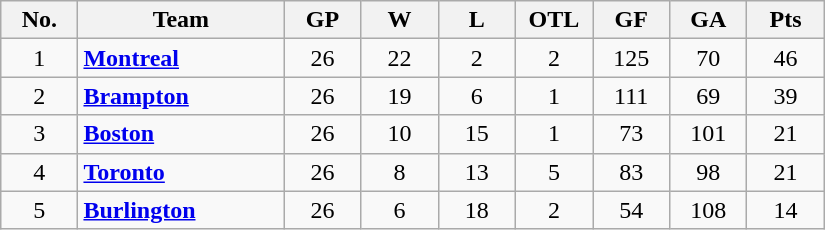<table class="wikitable sortable">
<tr>
<th bgcolor="#DDDDFF" width="7.5%" title="Division rank">No.</th>
<th bgcolor="#DDDDFF" width="20%">Team</th>
<th bgcolor="#DDDDFF" width="7.5%" title="Games played" class="unsortable">GP</th>
<th bgcolor="#DDDDFF" width="7.5%" title="Wins">W</th>
<th bgcolor="#DDDDFF" width="7.5%" title="Losses">L</th>
<th bgcolor="#DDDDFF" width="7.5%" title="Ties">OTL</th>
<th bgcolor="#DDDDFF" width="7.5%" title="Ties">GF</th>
<th bgcolor="#DDDDFF" width="7.5%" title="Ties">GA</th>
<th bgcolor="#DDDDFF" width="7.5%" title="Points">Pts</th>
</tr>
<tr align=center>
<td>1</td>
<td align=left><strong><a href='#'>Montreal</a></strong></td>
<td>26</td>
<td>22</td>
<td>2</td>
<td>2</td>
<td>125</td>
<td>70</td>
<td>46</td>
</tr>
<tr align=center>
<td>2</td>
<td align=left><strong><a href='#'>Brampton</a></strong></td>
<td>26</td>
<td>19</td>
<td>6</td>
<td>1</td>
<td>111</td>
<td>69</td>
<td>39</td>
</tr>
<tr align=center>
<td>3</td>
<td align=left><strong><a href='#'>Boston</a></strong></td>
<td>26</td>
<td>10</td>
<td>15</td>
<td>1</td>
<td>73</td>
<td>101</td>
<td>21</td>
</tr>
<tr align=center>
<td>4</td>
<td align=left><strong><a href='#'>Toronto</a></strong></td>
<td>26</td>
<td>8</td>
<td>13</td>
<td>5</td>
<td>83</td>
<td>98</td>
<td>21</td>
</tr>
<tr align=center>
<td>5</td>
<td align=left><strong><a href='#'>Burlington</a></strong></td>
<td>26</td>
<td>6</td>
<td>18</td>
<td>2</td>
<td>54</td>
<td>108</td>
<td>14</td>
</tr>
</table>
